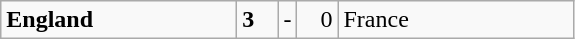<table class="wikitable">
<tr>
<td width=150> <strong>England</strong></td>
<td style="width:20px; text-align:left;"><strong>3</strong></td>
<td>-</td>
<td style="width:20px; text-align:right;">0</td>
<td width=150> France</td>
</tr>
</table>
